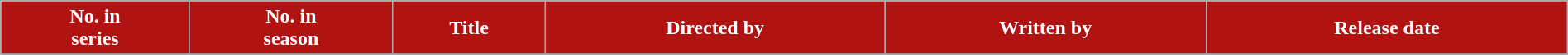<table class="wikitable plainrowheaders" style="width: 100%; margin-right: 0;">
<tr style="color:white">
<th style="background:#B11212;">No. in<br>series</th>
<th style="background:#B11212;">No. in<br>season</th>
<th style="background:#B11212;">Title</th>
<th style="background:#B11212;">Directed by</th>
<th style="background:#B11212;">Written by</th>
<th style="background:#B11212;">Release date</th>
</tr>
<tr>
</tr>
</table>
